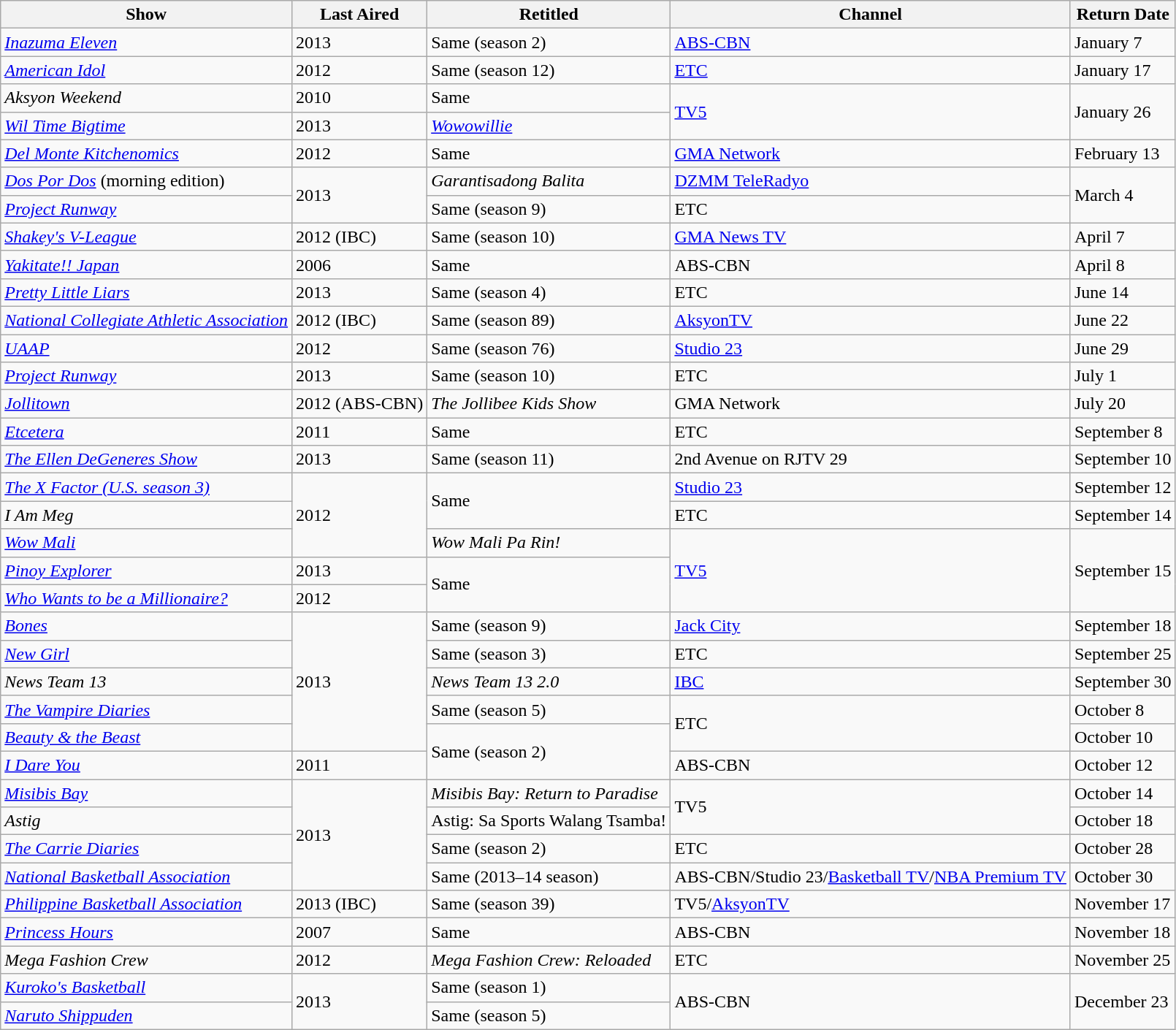<table class="wikitable">
<tr ">
<th>Show</th>
<th>Last Aired</th>
<th>Retitled</th>
<th>Channel</th>
<th>Return Date</th>
</tr>
<tr>
<td><em><a href='#'>Inazuma Eleven</a></em></td>
<td>2013</td>
<td>Same (season 2)</td>
<td><a href='#'>ABS-CBN</a></td>
<td>January 7</td>
</tr>
<tr>
<td><em><a href='#'>American Idol</a></em></td>
<td>2012</td>
<td>Same (season 12)</td>
<td><a href='#'>ETC</a></td>
<td>January 17</td>
</tr>
<tr>
<td><em>Aksyon Weekend</em></td>
<td>2010</td>
<td>Same</td>
<td rowspan="2"><a href='#'>TV5</a></td>
<td rowspan="2">January 26</td>
</tr>
<tr>
<td><em><a href='#'>Wil Time Bigtime</a></em></td>
<td>2013</td>
<td><em><a href='#'>Wowowillie</a></em></td>
</tr>
<tr>
<td><em><a href='#'>Del Monte Kitchenomics</a></em></td>
<td>2012</td>
<td>Same</td>
<td><a href='#'>GMA Network</a></td>
<td>February 13</td>
</tr>
<tr>
<td><em><a href='#'>Dos Por Dos</a></em> (morning edition)</td>
<td rowspan="2">2013</td>
<td><em>Garantisadong Balita</em></td>
<td><a href='#'>DZMM TeleRadyo</a></td>
<td rowspan="2">March 4</td>
</tr>
<tr>
<td><em><a href='#'>Project Runway</a></em></td>
<td>Same (season 9)</td>
<td>ETC</td>
</tr>
<tr>
<td><em><a href='#'>Shakey's V-League</a></em></td>
<td>2012 (IBC)</td>
<td>Same (season 10)</td>
<td><a href='#'>GMA News TV</a></td>
<td>April 7</td>
</tr>
<tr>
<td><em><a href='#'>Yakitate!! Japan</a></em></td>
<td>2006</td>
<td>Same</td>
<td>ABS-CBN</td>
<td>April 8</td>
</tr>
<tr>
<td><em><a href='#'>Pretty Little Liars</a></em></td>
<td>2013</td>
<td>Same (season 4)</td>
<td>ETC</td>
<td>June 14</td>
</tr>
<tr>
<td><em><a href='#'>National Collegiate Athletic Association</a></em></td>
<td>2012 (IBC)</td>
<td>Same (season 89)</td>
<td><a href='#'>AksyonTV</a></td>
<td>June 22</td>
</tr>
<tr>
<td><em><a href='#'>UAAP</a></em></td>
<td>2012</td>
<td>Same (season 76)</td>
<td><a href='#'>Studio 23</a></td>
<td>June 29</td>
</tr>
<tr>
<td><em><a href='#'>Project Runway</a></em></td>
<td>2013</td>
<td>Same (season 10)</td>
<td>ETC</td>
<td>July 1</td>
</tr>
<tr>
<td><em><a href='#'>Jollitown</a></em></td>
<td>2012 (ABS-CBN)</td>
<td><em>The Jollibee Kids Show</em></td>
<td>GMA Network</td>
<td>July 20</td>
</tr>
<tr>
<td><em><a href='#'>Etcetera</a></em></td>
<td>2011</td>
<td>Same</td>
<td>ETC</td>
<td>September 8</td>
</tr>
<tr>
<td><em><a href='#'>The Ellen DeGeneres Show</a></em></td>
<td>2013</td>
<td>Same (season 11)</td>
<td>2nd Avenue on RJTV 29</td>
<td>September 10</td>
</tr>
<tr>
<td><em><a href='#'>The X Factor (U.S. season 3)</a></em></td>
<td rowspan="3">2012</td>
<td rowspan="2">Same</td>
<td><a href='#'>Studio 23</a></td>
<td>September 12</td>
</tr>
<tr>
<td><em>I Am Meg</em></td>
<td>ETC</td>
<td>September 14</td>
</tr>
<tr>
<td><em><a href='#'>Wow Mali</a></em></td>
<td><em>Wow Mali Pa Rin!</em></td>
<td rowspan="3"><a href='#'>TV5</a></td>
<td rowspan="3">September 15</td>
</tr>
<tr>
<td><em><a href='#'>Pinoy Explorer</a></em></td>
<td>2013</td>
<td rowspan="2">Same</td>
</tr>
<tr>
<td><em><a href='#'>Who Wants to be a Millionaire?</a></em></td>
<td>2012</td>
</tr>
<tr>
<td><em><a href='#'>Bones</a></em></td>
<td rowspan="5">2013</td>
<td>Same (season 9)</td>
<td><a href='#'>Jack City</a></td>
<td>September 18</td>
</tr>
<tr>
<td><em><a href='#'>New Girl</a></em></td>
<td>Same (season 3)</td>
<td>ETC</td>
<td>September 25</td>
</tr>
<tr>
<td><em>News Team 13</em></td>
<td><em>News Team 13 2.0</em></td>
<td><a href='#'>IBC</a></td>
<td>September 30</td>
</tr>
<tr>
<td><em><a href='#'>The Vampire Diaries</a></em></td>
<td>Same (season 5)</td>
<td rowspan="2">ETC</td>
<td>October 8</td>
</tr>
<tr>
<td><em><a href='#'>Beauty & the Beast</a></em></td>
<td rowspan="2">Same (season 2)</td>
<td>October 10</td>
</tr>
<tr>
<td><em><a href='#'>I Dare You</a></em></td>
<td>2011</td>
<td>ABS-CBN</td>
<td>October 12</td>
</tr>
<tr>
<td><em><a href='#'>Misibis Bay</a></em></td>
<td rowspan="4">2013</td>
<td><em>Misibis Bay: Return to Paradise</em></td>
<td rowspan="2">TV5</td>
<td>October 14</td>
</tr>
<tr>
<td><em>Astig</em></td>
<td>Astig: Sa Sports Walang Tsamba!</td>
<td>October 18</td>
</tr>
<tr>
<td><em><a href='#'>The Carrie Diaries</a></em></td>
<td>Same (season 2)</td>
<td>ETC</td>
<td>October 28</td>
</tr>
<tr>
<td><em><a href='#'>National Basketball Association</a></em></td>
<td>Same (2013–14 season)</td>
<td>ABS-CBN/Studio 23/<a href='#'>Basketball TV</a>/<a href='#'>NBA Premium TV</a></td>
<td>October 30</td>
</tr>
<tr>
<td><em><a href='#'>Philippine Basketball Association</a></em></td>
<td>2013 (IBC)</td>
<td>Same (season 39)</td>
<td>TV5/<a href='#'>AksyonTV</a></td>
<td>November 17</td>
</tr>
<tr>
<td><em><a href='#'>Princess Hours</a></em></td>
<td>2007</td>
<td>Same</td>
<td>ABS-CBN</td>
<td>November 18</td>
</tr>
<tr>
<td><em>Mega Fashion Crew</em></td>
<td>2012</td>
<td><em>Mega Fashion Crew: Reloaded</em></td>
<td>ETC</td>
<td>November 25</td>
</tr>
<tr>
<td><em><a href='#'>Kuroko's Basketball</a></em></td>
<td rowspan="2">2013</td>
<td>Same (season 1)</td>
<td rowspan="2">ABS-CBN</td>
<td rowspan="2">December 23</td>
</tr>
<tr>
<td><em><a href='#'>Naruto Shippuden</a></em></td>
<td>Same (season 5)</td>
</tr>
</table>
